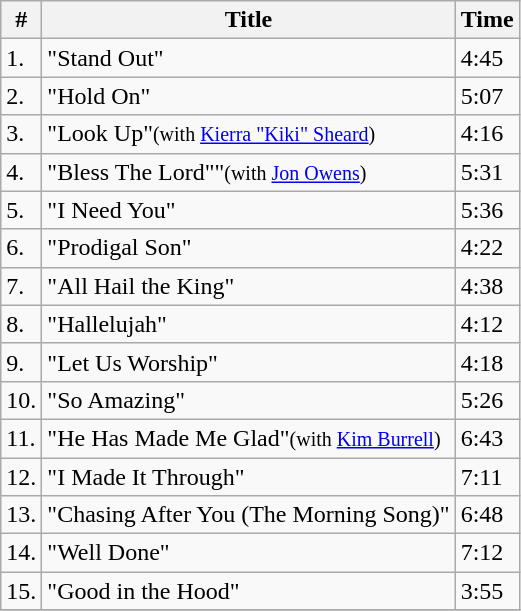<table class="wikitable">
<tr>
<th>#</th>
<th>Title</th>
<th>Time</th>
</tr>
<tr>
<td>1.</td>
<td>"Stand Out"</td>
<td>4:45</td>
</tr>
<tr>
<td>2.</td>
<td>"Hold On"</td>
<td>5:07</td>
</tr>
<tr>
<td>3.</td>
<td>"Look Up"<small>(with <a href='#'>Kierra "Kiki" Sheard</a>)</small></td>
<td>4:16</td>
</tr>
<tr>
<td>4.</td>
<td>"Bless The Lord""<small>(with <a href='#'>Jon Owens</a>)</small></td>
<td>5:31</td>
</tr>
<tr>
<td>5.</td>
<td>"I Need You"</td>
<td>5:36</td>
</tr>
<tr>
<td>6.</td>
<td>"Prodigal Son"</td>
<td>4:22</td>
</tr>
<tr>
<td>7.</td>
<td>"All Hail the King"</td>
<td>4:38</td>
</tr>
<tr>
<td>8.</td>
<td>"Hallelujah"</td>
<td>4:12</td>
</tr>
<tr>
<td>9.</td>
<td>"Let Us Worship"</td>
<td>4:18</td>
</tr>
<tr>
<td>10.</td>
<td>"So Amazing"</td>
<td>5:26</td>
</tr>
<tr>
<td>11.</td>
<td>"He Has Made Me Glad"<small>(with <a href='#'>Kim Burrell</a>)</small></td>
<td>6:43</td>
</tr>
<tr>
<td>12.</td>
<td>"I Made It Through"</td>
<td>7:11</td>
</tr>
<tr>
<td>13.</td>
<td>"Chasing After You (The Morning Song)"</td>
<td>6:48</td>
</tr>
<tr>
<td>14.</td>
<td>"Well Done"</td>
<td>7:12</td>
</tr>
<tr>
<td>15.</td>
<td>"Good in the Hood"</td>
<td>3:55</td>
</tr>
<tr>
</tr>
</table>
